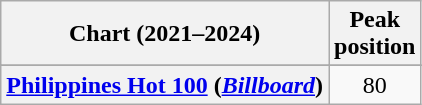<table class="wikitable plainrowheaders" style="text-align:center">
<tr>
<th scope="col">Chart (2021–2024)</th>
<th scope="col">Peak<br>position</th>
</tr>
<tr>
</tr>
<tr>
<th scope="row"><a href='#'>Philippines Hot 100</a> (<em><a href='#'>Billboard</a></em>)</th>
<td>80</td>
</tr>
</table>
